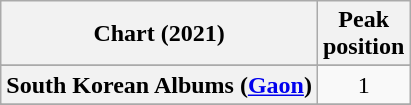<table class="wikitable sortable plainrowheaders" style="text-align:center">
<tr>
<th scope="col">Chart (2021)</th>
<th scope="col">Peak<br>position</th>
</tr>
<tr>
</tr>
<tr>
</tr>
<tr>
</tr>
<tr>
</tr>
<tr>
</tr>
<tr>
</tr>
<tr>
<th scope="row">South Korean Albums (<a href='#'>Gaon</a>)</th>
<td>1</td>
</tr>
<tr>
</tr>
<tr>
</tr>
<tr>
</tr>
</table>
